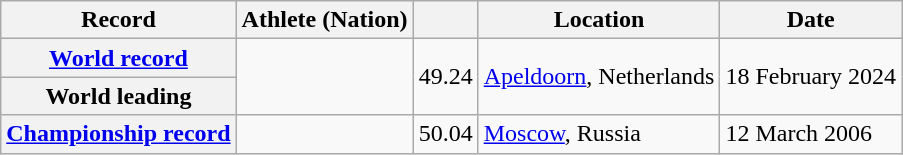<table class="wikitable">
<tr>
<th scope="col">Record</th>
<th scope="col">Athlete (Nation)</th>
<th scope="col"></th>
<th scope="col">Location</th>
<th scope="col">Date</th>
</tr>
<tr>
<th scope="row"><a href='#'>World record</a></th>
<td rowspan="2"></td>
<td rowspan="2" style="text-align:center">49.24</td>
<td rowspan="2"><a href='#'>Apeldoorn</a>, Netherlands</td>
<td rowspan="2">18 February 2024</td>
</tr>
<tr>
<th scope="row">World leading</th>
</tr>
<tr>
<th scope="row"><a href='#'>Championship record</a></th>
<td></td>
<td style="text-align:center">50.04</td>
<td><a href='#'>Moscow</a>, Russia</td>
<td>12 March 2006</td>
</tr>
</table>
